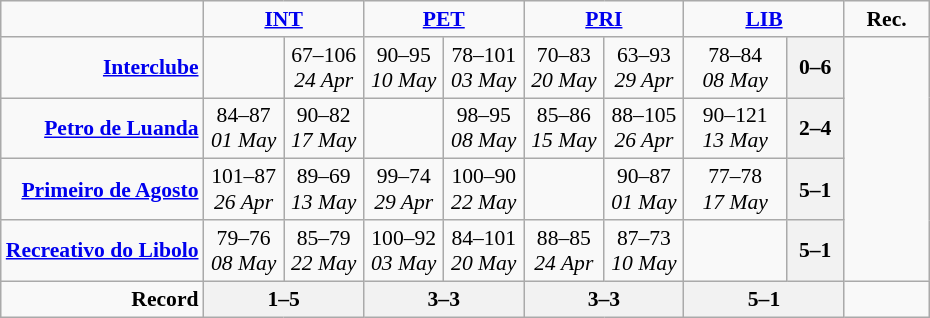<table style="font-size: 90%; text-align: center" class="wikitable">
<tr>
<td></td>
<td width=100 colspan="2"><strong><a href='#'>INT</a></strong></td>
<td width=100 colspan="2"><strong><a href='#'>PET</a></strong></td>
<td width=100 colspan="2"><strong><a href='#'>PRI</a></strong></td>
<td width=100 colspan="2"><strong><a href='#'>LIB</a></strong></td>
<td width=50><strong>Rec.</strong></td>
</tr>
<tr>
<td align=right><strong><a href='#'>Interclube</a></strong></td>
<td></td>
<td>67–106<br><em>24 Apr</em></td>
<td>90–95<br><em>10 May</em></td>
<td>78–101<br><em>03 May</em></td>
<td>70–83<br><em>20 May</em></td>
<td>63–93<br><em>29 Apr</em></td>
<td>78–84<br><em>08 May</em></td>
<th>0–6</th>
</tr>
<tr>
<td align=right><strong><a href='#'>Petro de Luanda</a></strong></td>
<td>84–87<br><em>01 May</em></td>
<td>90–82<br><em>17 May</em></td>
<td></td>
<td>98–95<br><em>08 May</em></td>
<td>85–86<br><em>15 May</em></td>
<td>88–105<br><em>26 Apr</em></td>
<td>90–121<br><em>13 May</em></td>
<th>2–4</th>
</tr>
<tr>
<td align=right><strong><a href='#'>Primeiro de Agosto</a></strong></td>
<td>101–87<br><em>26 Apr</em></td>
<td>89–69<br><em>13 May</em></td>
<td>99–74<br><em>29 Apr</em></td>
<td>100–90<br><em>22 May</em></td>
<td></td>
<td>90–87<br><em>01 May</em></td>
<td>77–78<br><em>17 May</em></td>
<th>5–1</th>
</tr>
<tr>
<td align=right><strong><a href='#'>Recreativo do Libolo</a></strong></td>
<td>79–76<br><em>08 May</em></td>
<td>85–79<br><em>22 May</em></td>
<td>100–92<br><em>03 May</em></td>
<td>84–101<br><em>20 May</em></td>
<td>88–85<br><em>24 Apr</em></td>
<td>87–73<br><em>10 May</em></td>
<td></td>
<th>5–1</th>
</tr>
<tr>
<td align=right><strong>Record</strong></td>
<th colspan="2">1–5</th>
<th colspan="2">3–3</th>
<th colspan="2">3–3</th>
<th colspan="2">5–1</th>
<td></td>
</tr>
</table>
